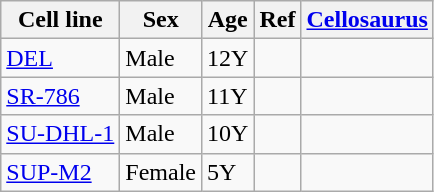<table class="wikitable sortable">
<tr>
<th>Cell line</th>
<th>Sex</th>
<th>Age</th>
<th>Ref</th>
<th><a href='#'>Cellosaurus</a></th>
</tr>
<tr>
<td><a href='#'>DEL</a></td>
<td>Male</td>
<td>12Y</td>
<td></td>
<td></td>
</tr>
<tr>
<td><a href='#'>SR-786</a></td>
<td>Male</td>
<td>11Y</td>
<td></td>
<td></td>
</tr>
<tr>
<td><a href='#'>SU-DHL-1</a></td>
<td>Male</td>
<td>10Y</td>
<td></td>
<td></td>
</tr>
<tr>
<td><a href='#'>SUP-M2</a></td>
<td>Female</td>
<td>5Y</td>
<td></td>
<td></td>
</tr>
</table>
